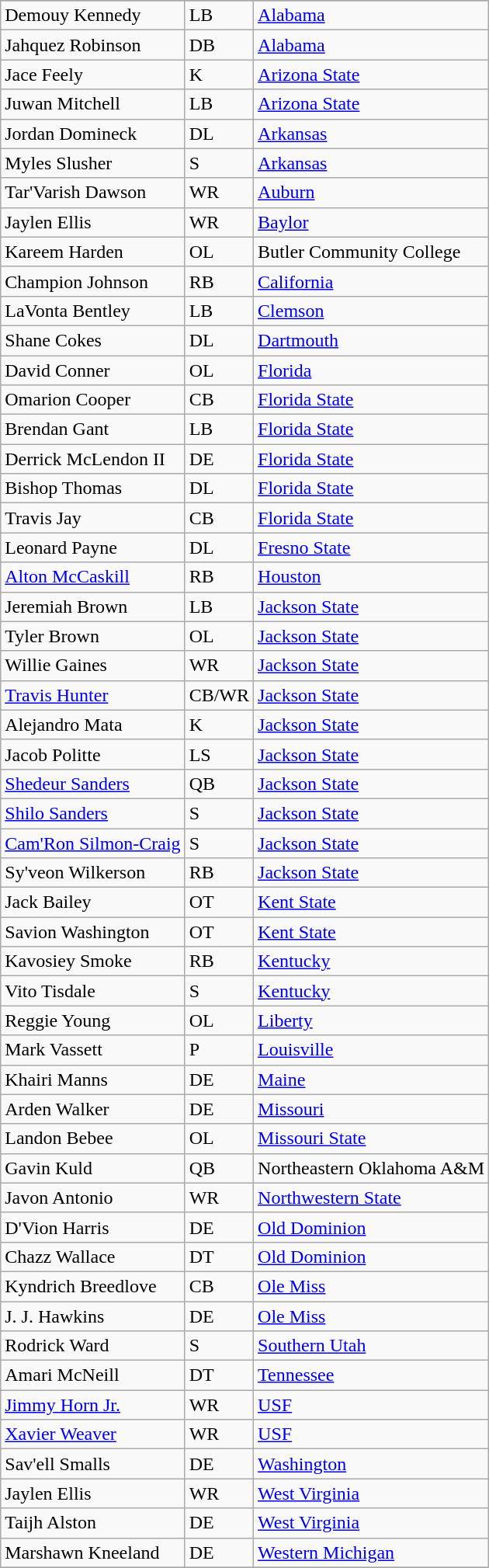<table class="wikitable">
<tr>
</tr>
<tr>
<td>Demouy Kennedy</td>
<td>LB</td>
<td><a href='#'>Alabama</a></td>
</tr>
<tr>
<td>Jahquez Robinson</td>
<td>DB</td>
<td><a href='#'>Alabama</a></td>
</tr>
<tr>
<td>Jace Feely</td>
<td>K</td>
<td><a href='#'>Arizona State</a></td>
</tr>
<tr>
<td>Juwan Mitchell</td>
<td>LB</td>
<td><a href='#'>Arizona State</a></td>
</tr>
<tr>
<td>Jordan Domineck</td>
<td>DL</td>
<td><a href='#'>Arkansas</a></td>
</tr>
<tr>
<td>Myles Slusher</td>
<td>S</td>
<td><a href='#'>Arkansas</a></td>
</tr>
<tr>
<td>Tar'Varish Dawson</td>
<td>WR</td>
<td><a href='#'>Auburn</a></td>
</tr>
<tr>
<td>Jaylen Ellis</td>
<td>WR</td>
<td><a href='#'>Baylor</a></td>
</tr>
<tr>
<td>Kareem Harden</td>
<td>OL</td>
<td>Butler Community College</td>
</tr>
<tr>
<td>Champion Johnson</td>
<td>RB</td>
<td><a href='#'>California</a></td>
</tr>
<tr>
<td>LaVonta Bentley</td>
<td>LB</td>
<td><a href='#'>Clemson</a></td>
</tr>
<tr>
<td>Shane Cokes</td>
<td>DL</td>
<td><a href='#'>Dartmouth</a></td>
</tr>
<tr>
<td>David Conner</td>
<td>OL</td>
<td><a href='#'>Florida</a></td>
</tr>
<tr>
<td>Omarion Cooper</td>
<td>CB</td>
<td><a href='#'>Florida State</a></td>
</tr>
<tr>
<td>Brendan Gant</td>
<td>LB</td>
<td><a href='#'>Florida State</a></td>
</tr>
<tr>
<td>Derrick McLendon II</td>
<td>DE</td>
<td><a href='#'>Florida State</a></td>
</tr>
<tr>
<td>Bishop Thomas</td>
<td>DL</td>
<td><a href='#'>Florida State</a></td>
</tr>
<tr>
<td>Travis Jay</td>
<td>CB</td>
<td><a href='#'>Florida State</a></td>
</tr>
<tr>
<td>Leonard Payne</td>
<td>DL</td>
<td><a href='#'>Fresno State</a></td>
</tr>
<tr>
<td><a href='#'>Alton McCaskill</a></td>
<td>RB</td>
<td><a href='#'>Houston</a></td>
</tr>
<tr>
<td>Jeremiah Brown</td>
<td>LB</td>
<td><a href='#'>Jackson State</a></td>
</tr>
<tr>
<td>Tyler Brown</td>
<td>OL</td>
<td><a href='#'>Jackson State</a></td>
</tr>
<tr>
<td>Willie Gaines</td>
<td>WR</td>
<td><a href='#'>Jackson State</a></td>
</tr>
<tr>
<td><a href='#'>Travis Hunter</a></td>
<td>CB/WR</td>
<td><a href='#'>Jackson State</a></td>
</tr>
<tr>
<td>Alejandro Mata</td>
<td>K</td>
<td><a href='#'>Jackson State</a></td>
</tr>
<tr>
<td>Jacob Politte</td>
<td>LS</td>
<td><a href='#'>Jackson State</a></td>
</tr>
<tr>
<td><a href='#'>Shedeur Sanders</a></td>
<td>QB</td>
<td><a href='#'>Jackson State</a></td>
</tr>
<tr>
<td><a href='#'>Shilo Sanders</a></td>
<td>S</td>
<td><a href='#'>Jackson State</a></td>
</tr>
<tr>
<td><a href='#'>Cam'Ron Silmon-Craig</a></td>
<td>S</td>
<td><a href='#'>Jackson State</a></td>
</tr>
<tr>
<td>Sy'veon Wilkerson</td>
<td>RB</td>
<td><a href='#'>Jackson State</a></td>
</tr>
<tr>
<td>Jack Bailey</td>
<td>OT</td>
<td><a href='#'>Kent State</a></td>
</tr>
<tr>
<td>Savion Washington</td>
<td>OT</td>
<td><a href='#'>Kent State</a></td>
</tr>
<tr>
<td>Kavosiey Smoke</td>
<td>RB</td>
<td><a href='#'>Kentucky</a></td>
</tr>
<tr>
<td>Vito Tisdale</td>
<td>S</td>
<td><a href='#'>Kentucky</a></td>
</tr>
<tr>
<td>Reggie Young</td>
<td>OL</td>
<td><a href='#'>Liberty</a></td>
</tr>
<tr>
<td>Mark Vassett</td>
<td>P</td>
<td><a href='#'>Louisville</a></td>
</tr>
<tr>
<td>Khairi Manns</td>
<td>DE</td>
<td><a href='#'>Maine</a></td>
</tr>
<tr>
<td>Arden Walker</td>
<td>DE</td>
<td><a href='#'>Missouri</a></td>
</tr>
<tr>
<td>Landon Bebee</td>
<td>OL</td>
<td><a href='#'>Missouri State</a></td>
</tr>
<tr>
<td>Gavin Kuld</td>
<td>QB</td>
<td>Northeastern Oklahoma A&M</td>
</tr>
<tr>
<td>Javon Antonio</td>
<td>WR</td>
<td><a href='#'>Northwestern State</a></td>
</tr>
<tr>
<td>D'Vion Harris</td>
<td>DE</td>
<td><a href='#'>Old Dominion</a></td>
</tr>
<tr>
<td>Chazz Wallace</td>
<td>DT</td>
<td><a href='#'>Old Dominion</a></td>
</tr>
<tr>
<td>Kyndrich Breedlove</td>
<td>CB</td>
<td><a href='#'>Ole Miss</a></td>
</tr>
<tr>
<td>J. J. Hawkins</td>
<td>DE</td>
<td><a href='#'>Ole Miss</a></td>
</tr>
<tr>
<td>Rodrick Ward</td>
<td>S</td>
<td><a href='#'>Southern Utah</a></td>
</tr>
<tr>
<td>Amari McNeill</td>
<td>DT</td>
<td><a href='#'>Tennessee</a></td>
</tr>
<tr>
<td><a href='#'>Jimmy Horn Jr.</a></td>
<td>WR</td>
<td><a href='#'>USF</a></td>
</tr>
<tr>
<td><a href='#'>Xavier Weaver</a></td>
<td>WR</td>
<td><a href='#'>USF</a></td>
</tr>
<tr>
<td>Sav'ell Smalls</td>
<td>DE</td>
<td><a href='#'>Washington</a></td>
</tr>
<tr>
<td>Jaylen Ellis</td>
<td>WR</td>
<td><a href='#'>West Virginia</a></td>
</tr>
<tr>
<td>Taijh Alston</td>
<td>DE</td>
<td><a href='#'>West Virginia</a></td>
</tr>
<tr>
<td>Marshawn Kneeland</td>
<td>DE</td>
<td><a href='#'>Western Michigan</a></td>
</tr>
<tr>
</tr>
</table>
